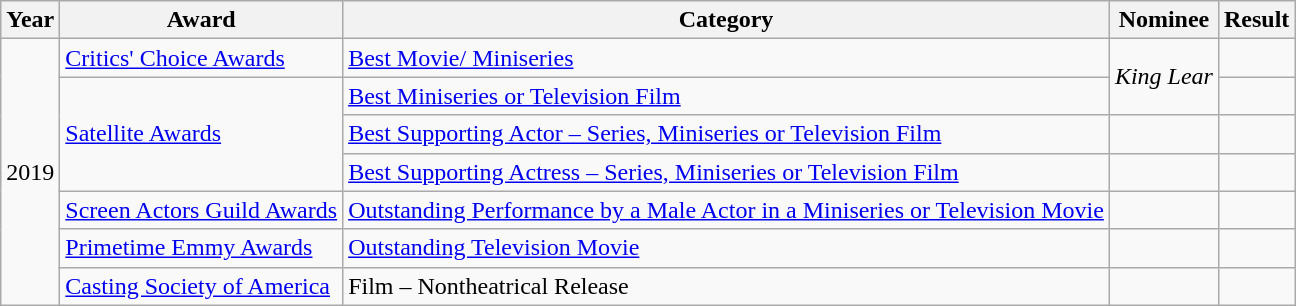<table class="wikitable sortable">
<tr>
<th>Year</th>
<th>Award</th>
<th>Category</th>
<th>Nominee</th>
<th>Result</th>
</tr>
<tr>
<td rowspan="7" style="text-align:center;">2019</td>
<td><a href='#'>Critics' Choice Awards</a></td>
<td><a href='#'>Best Movie/ Miniseries</a></td>
<td rowspan="2" style="text-align:center;"><em>King Lear</em></td>
<td></td>
</tr>
<tr>
<td rowspan="3"><a href='#'>Satellite Awards</a></td>
<td><a href='#'>Best Miniseries or Television Film</a></td>
<td></td>
</tr>
<tr>
<td><a href='#'>Best Supporting Actor – Series, Miniseries or Television Film</a></td>
<td></td>
<td></td>
</tr>
<tr>
<td><a href='#'>Best Supporting Actress – Series, Miniseries or Television Film</a></td>
<td></td>
<td></td>
</tr>
<tr>
<td><a href='#'>Screen Actors Guild Awards</a></td>
<td><a href='#'>Outstanding Performance by a Male Actor in a Miniseries or Television Movie</a></td>
<td></td>
<td></td>
</tr>
<tr>
<td><a href='#'>Primetime Emmy Awards</a></td>
<td><a href='#'>Outstanding Television Movie</a></td>
<td></td>
<td></td>
</tr>
<tr>
<td><a href='#'>Casting Society of America</a></td>
<td>Film – Nontheatrical Release</td>
<td></td>
<td></td>
</tr>
</table>
